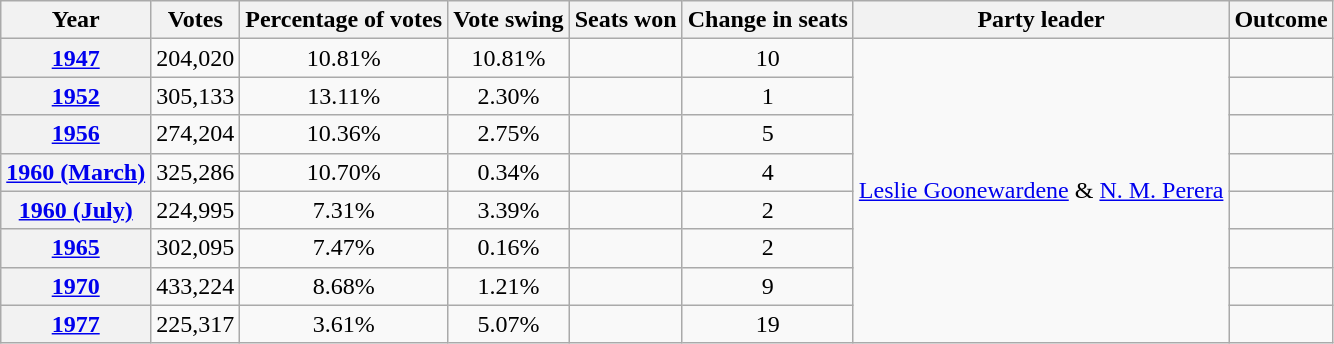<table class="wikitable">
<tr>
<th>Year</th>
<th>Votes</th>
<th>Percentage of votes</th>
<th>Vote swing</th>
<th>Seats won</th>
<th>Change in seats</th>
<th>Party leader</th>
<th>Outcome</th>
</tr>
<tr style="text-align:center;">
<th><a href='#'>1947</a></th>
<td>204,020</td>
<td>10.81%</td>
<td> 10.81%</td>
<td></td>
<td> 10</td>
<td rowspan="8"><a href='#'>Leslie Goonewardene</a> & <a href='#'>N. M. Perera</a></td>
<td></td>
</tr>
<tr style="text-align:center;">
<th><a href='#'>1952</a></th>
<td>305,133</td>
<td>13.11%</td>
<td> 2.30%</td>
<td></td>
<td> 1</td>
<td></td>
</tr>
<tr style="text-align:center;">
<th><a href='#'>1956</a></th>
<td>274,204</td>
<td>10.36%</td>
<td> 2.75%</td>
<td></td>
<td> 5</td>
<td></td>
</tr>
<tr style="text-align:center;">
<th><a href='#'>1960 (March)</a></th>
<td>325,286</td>
<td>10.70%</td>
<td> 0.34%</td>
<td></td>
<td> 4</td>
<td></td>
</tr>
<tr style="text-align:center;">
<th><a href='#'>1960 (July)</a></th>
<td>224,995</td>
<td>7.31%</td>
<td> 3.39%</td>
<td></td>
<td> 2</td>
<td></td>
</tr>
<tr style="text-align:center;">
<th><a href='#'>1965</a></th>
<td>302,095</td>
<td>7.47%</td>
<td> 0.16%</td>
<td></td>
<td> 2</td>
<td></td>
</tr>
<tr style="text-align:center;">
<th><a href='#'>1970</a></th>
<td>433,224</td>
<td>8.68%</td>
<td> 1.21%</td>
<td></td>
<td> 9</td>
<td></td>
</tr>
<tr style="text-align:center;">
<th><a href='#'>1977</a></th>
<td>225,317</td>
<td>3.61%</td>
<td> 5.07%</td>
<td></td>
<td> 19</td>
<td></td>
</tr>
</table>
